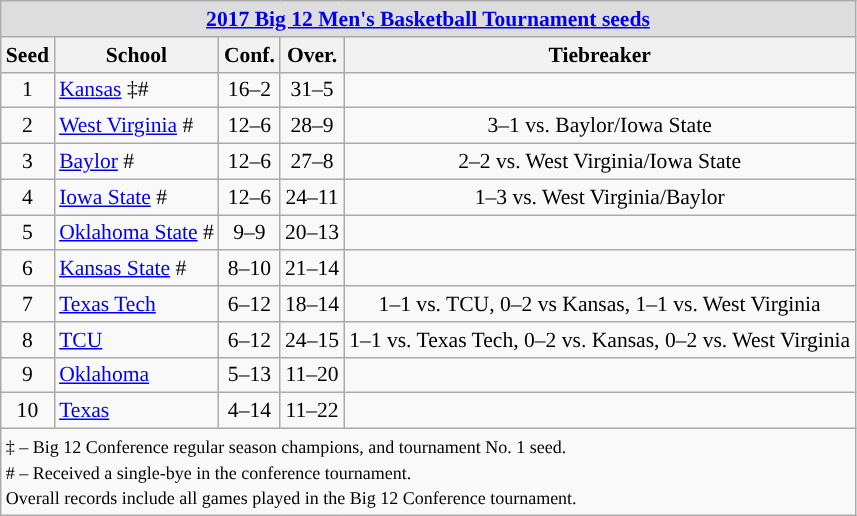<table class="wikitable" style="white-space:nowrap; font-size:90%;text-align:center">
<tr>
<td colspan="10" style="text-align:center; background:#DDDDDD; font:#000000"><strong><a href='#'>2017 Big 12 Men's Basketball Tournament seeds</a></strong></td>
</tr>
<tr bgcolor="#efefef">
<th>Seed</th>
<th>School</th>
<th>Conf.</th>
<th>Over.</th>
<th>Tiebreaker</th>
</tr>
<tr>
<td>1</td>
<td align=left><a href='#'>Kansas</a> ‡#</td>
<td>16–2</td>
<td>31–5</td>
<td></td>
</tr>
<tr>
<td>2</td>
<td align=left><a href='#'>West Virginia</a> #</td>
<td>12–6</td>
<td>28–9</td>
<td>3–1 vs. Baylor/Iowa State</td>
</tr>
<tr>
<td>3</td>
<td align=left><a href='#'>Baylor</a> #</td>
<td>12–6</td>
<td>27–8</td>
<td>2–2 vs. West Virginia/Iowa State</td>
</tr>
<tr>
<td>4</td>
<td align=left><a href='#'>Iowa State</a> #</td>
<td>12–6</td>
<td>24–11</td>
<td>1–3 vs. West Virginia/Baylor</td>
</tr>
<tr>
<td>5</td>
<td align=left><a href='#'>Oklahoma State</a> #</td>
<td>9–9</td>
<td>20–13</td>
<td></td>
</tr>
<tr>
<td>6</td>
<td align=left><a href='#'>Kansas State</a> #</td>
<td>8–10</td>
<td>21–14</td>
<td></td>
</tr>
<tr>
<td>7</td>
<td align=left><a href='#'>Texas Tech</a></td>
<td>6–12</td>
<td>18–14</td>
<td>1–1 vs. TCU, 0–2 vs Kansas, 1–1 vs. West Virginia</td>
</tr>
<tr>
<td>8</td>
<td align=left><a href='#'>TCU</a></td>
<td>6–12</td>
<td>24–15</td>
<td>1–1 vs. Texas Tech, 0–2 vs. Kansas, 0–2 vs. West Virginia</td>
</tr>
<tr>
<td>9</td>
<td align=left><a href='#'>Oklahoma</a></td>
<td>5–13</td>
<td>11–20</td>
<td></td>
</tr>
<tr>
<td>10</td>
<td align=left><a href='#'>Texas</a></td>
<td>4–14</td>
<td>11–22</td>
<td></td>
</tr>
<tr>
<td colspan="10" style="text-align:left;"><small>‡ – Big 12 Conference regular season champions, and tournament No. 1 seed.<br># – Received a single-bye in the conference tournament.<br>Overall records include all games played in the Big 12 Conference tournament.</small></td>
</tr>
</table>
